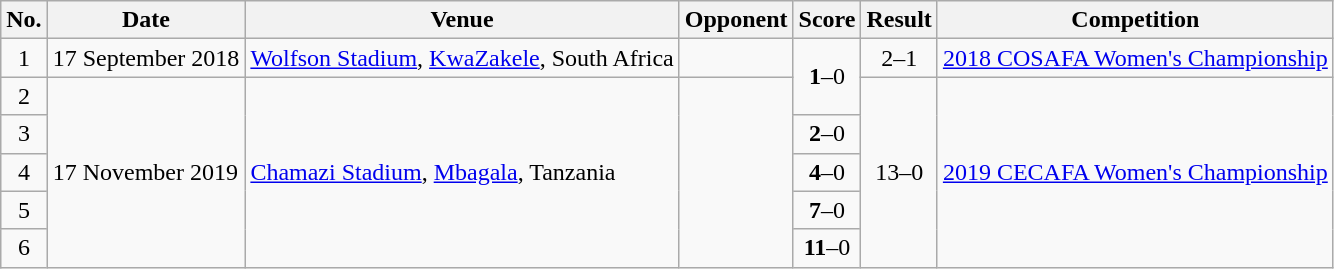<table class="wikitable">
<tr>
<th>No.</th>
<th>Date</th>
<th>Venue</th>
<th>Opponent</th>
<th>Score</th>
<th>Result</th>
<th>Competition</th>
</tr>
<tr>
<td style="text-align:center;">1</td>
<td>17 September 2018</td>
<td><a href='#'>Wolfson Stadium</a>, <a href='#'>KwaZakele</a>, South Africa</td>
<td></td>
<td style="text-align:center;" rowspan=2><strong>1</strong>–0</td>
<td style="text-align:center;">2–1</td>
<td><a href='#'>2018 COSAFA Women's Championship</a></td>
</tr>
<tr>
<td style="text-align:center;">2</td>
<td rowspan=5>17 November 2019</td>
<td rowspan=5><a href='#'>Chamazi Stadium</a>, <a href='#'>Mbagala</a>, Tanzania</td>
<td rowspan=5></td>
<td style="text-align:center;" rowspan=5>13–0</td>
<td rowspan=5><a href='#'>2019 CECAFA Women's Championship</a></td>
</tr>
<tr>
<td style="text-align:center;">3</td>
<td style="text-align:center;"><strong>2</strong>–0</td>
</tr>
<tr>
<td style="text-align:center;">4</td>
<td style="text-align:center;"><strong>4</strong>–0</td>
</tr>
<tr>
<td style="text-align:center;">5</td>
<td style="text-align:center;"><strong>7</strong>–0</td>
</tr>
<tr>
<td style="text-align:center;">6</td>
<td style="text-align:center;"><strong>11</strong>–0</td>
</tr>
</table>
